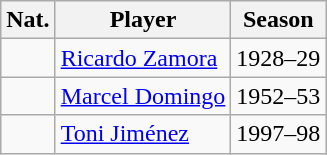<table border="0" class="wikitable">
<tr>
<th>Nat.</th>
<th>Player</th>
<th>Season</th>
</tr>
<tr>
<td></td>
<td><a href='#'>Ricardo Zamora</a></td>
<td>1928–29</td>
</tr>
<tr>
<td></td>
<td><a href='#'>Marcel Domingo</a></td>
<td>1952–53</td>
</tr>
<tr>
<td></td>
<td><a href='#'>Toni Jiménez</a></td>
<td>1997–98</td>
</tr>
</table>
